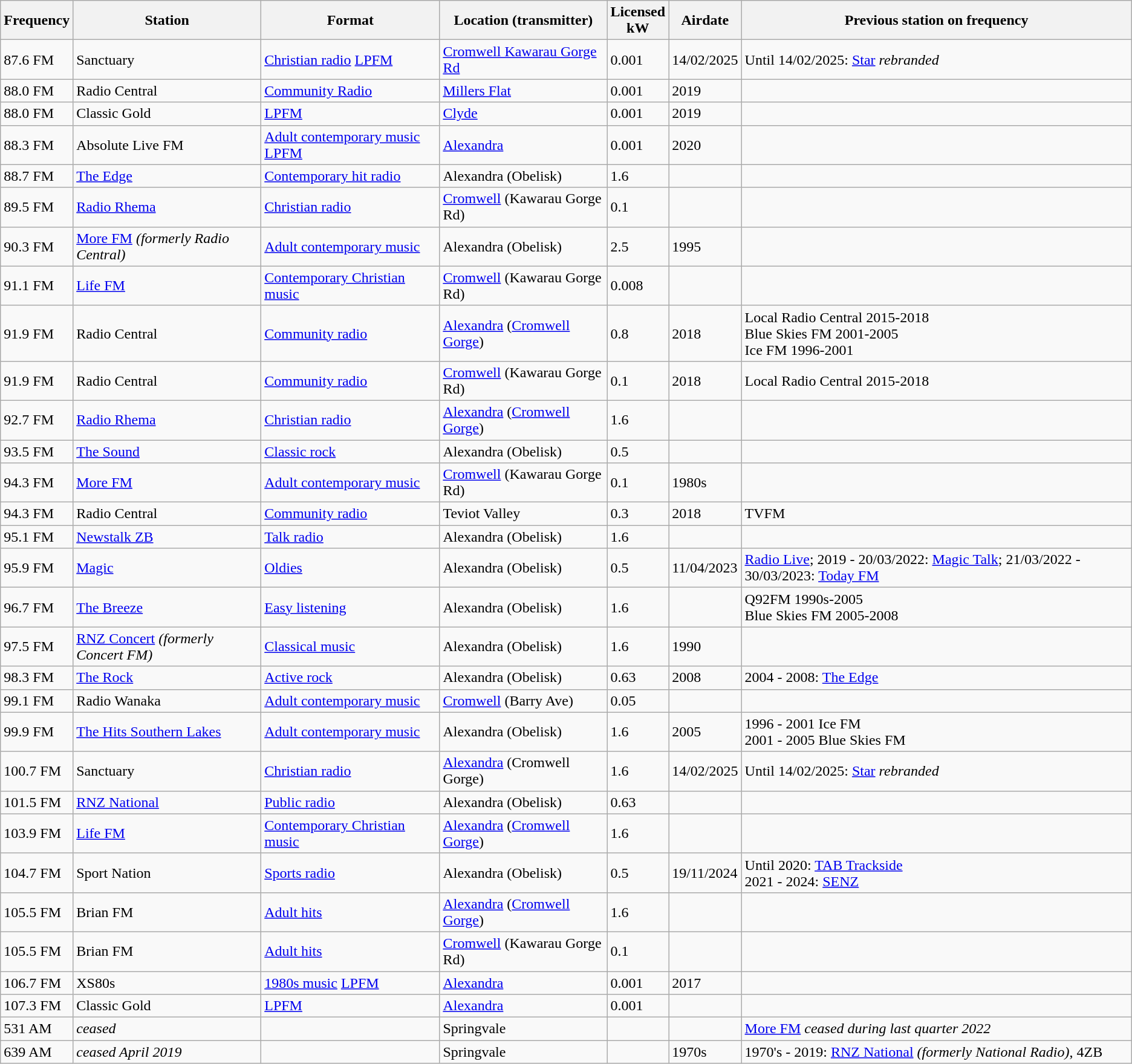<table class="wikitable sortable defaultleft col5right">
<tr>
<th>Frequency</th>
<th>Station</th>
<th>Format</th>
<th>Location (transmitter)</th>
<th>Licensed<br>kW</th>
<th>Airdate</th>
<th>Previous station on frequency</th>
</tr>
<tr>
<td>87.6 FM</td>
<td>Sanctuary</td>
<td><a href='#'>Christian radio</a> <a href='#'>LPFM</a></td>
<td><a href='#'>Cromwell Kawarau Gorge Rd</a></td>
<td>0.001</td>
<td>14/02/2025</td>
<td>Until 14/02/2025: <a href='#'>Star</a> <em>rebranded</em></td>
</tr>
<tr>
<td>88.0 FM</td>
<td>Radio Central</td>
<td><a href='#'>Community Radio</a></td>
<td><a href='#'>Millers Flat</a></td>
<td>0.001</td>
<td>2019</td>
<td></td>
</tr>
<tr>
<td>88.0 FM</td>
<td>Classic Gold</td>
<td><a href='#'>LPFM</a></td>
<td><a href='#'>Clyde</a></td>
<td>0.001</td>
<td>2019</td>
<td></td>
</tr>
<tr>
<td>88.3 FM</td>
<td>Absolute Live FM</td>
<td><a href='#'>Adult contemporary music</a> <a href='#'>LPFM</a></td>
<td><a href='#'>Alexandra</a></td>
<td>0.001</td>
<td>2020</td>
<td></td>
</tr>
<tr>
<td>88.7 FM</td>
<td><a href='#'>The Edge</a></td>
<td><a href='#'>Contemporary hit radio</a></td>
<td>Alexandra (Obelisk)</td>
<td>1.6</td>
<td></td>
<td></td>
</tr>
<tr>
<td>89.5 FM</td>
<td><a href='#'>Radio Rhema</a></td>
<td><a href='#'>Christian radio</a></td>
<td><a href='#'>Cromwell</a> (Kawarau Gorge Rd)</td>
<td>0.1</td>
<td></td>
<td></td>
</tr>
<tr>
<td>90.3 FM</td>
<td><a href='#'>More FM</a> <em>(formerly Radio Central)</em></td>
<td><a href='#'>Adult contemporary music</a></td>
<td>Alexandra (Obelisk)</td>
<td>2.5</td>
<td>1995</td>
<td></td>
</tr>
<tr>
<td>91.1 FM</td>
<td><a href='#'>Life FM</a></td>
<td><a href='#'>Contemporary Christian music</a></td>
<td><a href='#'>Cromwell</a> (Kawarau Gorge Rd)</td>
<td>0.008</td>
<td></td>
<td></td>
</tr>
<tr>
<td>91.9 FM</td>
<td>Radio Central</td>
<td><a href='#'>Community radio</a></td>
<td><a href='#'>Alexandra</a> (<a href='#'>Cromwell Gorge</a>)</td>
<td>0.8</td>
<td>2018</td>
<td>Local Radio Central 2015-2018<br>Blue Skies FM 2001-2005<br>Ice FM 1996-2001</td>
</tr>
<tr>
<td>91.9 FM</td>
<td>Radio Central</td>
<td><a href='#'>Community radio</a></td>
<td><a href='#'>Cromwell</a> (Kawarau Gorge Rd)</td>
<td>0.1</td>
<td>2018</td>
<td>Local Radio Central 2015-2018</td>
</tr>
<tr>
<td>92.7 FM</td>
<td><a href='#'>Radio Rhema</a></td>
<td><a href='#'>Christian radio</a></td>
<td><a href='#'>Alexandra</a> (<a href='#'>Cromwell Gorge</a>)</td>
<td>1.6</td>
<td></td>
<td></td>
</tr>
<tr>
<td>93.5 FM</td>
<td><a href='#'>The Sound</a></td>
<td><a href='#'>Classic rock</a></td>
<td>Alexandra (Obelisk)</td>
<td>0.5</td>
<td></td>
<td></td>
</tr>
<tr>
<td>94.3 FM</td>
<td><a href='#'>More FM</a></td>
<td><a href='#'>Adult contemporary music</a></td>
<td><a href='#'>Cromwell</a> (Kawarau Gorge Rd)</td>
<td>0.1</td>
<td>1980s</td>
<td></td>
</tr>
<tr>
<td>94.3 FM</td>
<td>Radio Central</td>
<td><a href='#'>Community radio</a></td>
<td>Teviot Valley</td>
<td>0.3</td>
<td>2018</td>
<td>TVFM</td>
</tr>
<tr>
<td>95.1 FM</td>
<td><a href='#'>Newstalk ZB</a></td>
<td><a href='#'>Talk radio</a></td>
<td>Alexandra (Obelisk)</td>
<td>1.6</td>
<td></td>
<td></td>
</tr>
<tr>
<td>95.9 FM</td>
<td><a href='#'>Magic</a></td>
<td><a href='#'>Oldies</a></td>
<td>Alexandra (Obelisk)</td>
<td>0.5</td>
<td>11/04/2023</td>
<td><a href='#'>Radio Live</a>; 2019 - 20/03/2022: <a href='#'>Magic Talk</a>; 21/03/2022 - 30/03/2023: <a href='#'>Today FM</a></td>
</tr>
<tr>
<td>96.7 FM</td>
<td><a href='#'>The Breeze</a></td>
<td><a href='#'>Easy listening</a></td>
<td>Alexandra (Obelisk)</td>
<td>1.6</td>
<td></td>
<td>Q92FM 1990s-2005<br>Blue Skies FM 2005-2008</td>
</tr>
<tr>
<td>97.5 FM</td>
<td><a href='#'>RNZ Concert</a> <em>(formerly Concert FM)</em></td>
<td><a href='#'>Classical music</a></td>
<td>Alexandra (Obelisk)</td>
<td>1.6</td>
<td>1990</td>
<td></td>
</tr>
<tr>
<td>98.3 FM</td>
<td><a href='#'>The Rock</a></td>
<td><a href='#'>Active rock</a></td>
<td>Alexandra (Obelisk)</td>
<td>0.63</td>
<td>2008</td>
<td>2004 - 2008: <a href='#'>The Edge</a></td>
</tr>
<tr>
<td>99.1 FM</td>
<td>Radio Wanaka</td>
<td><a href='#'>Adult contemporary music</a></td>
<td><a href='#'>Cromwell</a> (Barry Ave)</td>
<td>0.05</td>
<td></td>
<td></td>
</tr>
<tr>
<td>99.9 FM</td>
<td><a href='#'>The Hits Southern Lakes</a></td>
<td><a href='#'>Adult contemporary music</a></td>
<td>Alexandra (Obelisk)</td>
<td>1.6</td>
<td>2005</td>
<td>1996 - 2001 Ice FM <br>2001 - 2005 Blue Skies FM</td>
</tr>
<tr>
<td>100.7 FM</td>
<td>Sanctuary</td>
<td><a href='#'>Christian radio</a></td>
<td><a href='#'>Alexandra</a> (Cromwell Gorge)</td>
<td>1.6</td>
<td>14/02/2025</td>
<td>Until 14/02/2025: <a href='#'>Star</a> <em>rebranded</em></td>
</tr>
<tr>
<td>101.5 FM</td>
<td><a href='#'>RNZ National</a></td>
<td><a href='#'>Public radio</a></td>
<td>Alexandra (Obelisk)</td>
<td>0.63</td>
<td></td>
<td></td>
</tr>
<tr>
<td>103.9 FM</td>
<td><a href='#'>Life FM</a></td>
<td><a href='#'>Contemporary Christian music</a></td>
<td><a href='#'>Alexandra</a> (<a href='#'>Cromwell Gorge</a>)</td>
<td>1.6</td>
<td></td>
<td></td>
</tr>
<tr>
<td>104.7 FM</td>
<td>Sport Nation</td>
<td><a href='#'>Sports radio</a></td>
<td>Alexandra (Obelisk)</td>
<td>0.5</td>
<td>19/11/2024</td>
<td>Until 2020: <a href='#'>TAB Trackside</a> <br> 2021 - 2024: <a href='#'>SENZ</a></td>
</tr>
<tr>
<td>105.5 FM</td>
<td>Brian FM</td>
<td><a href='#'>Adult hits</a></td>
<td><a href='#'>Alexandra</a> (<a href='#'>Cromwell Gorge</a>)</td>
<td>1.6</td>
<td></td>
<td></td>
</tr>
<tr>
<td>105.5 FM</td>
<td>Brian FM</td>
<td><a href='#'>Adult hits</a></td>
<td><a href='#'>Cromwell</a> (Kawarau Gorge Rd)</td>
<td>0.1</td>
<td></td>
<td></td>
</tr>
<tr>
<td>106.7 FM</td>
<td>XS80s</td>
<td><a href='#'>1980s music</a> <a href='#'>LPFM</a></td>
<td><a href='#'>Alexandra</a></td>
<td>0.001</td>
<td>2017</td>
<td></td>
</tr>
<tr>
<td>107.3 FM</td>
<td>Classic Gold</td>
<td><a href='#'>LPFM</a></td>
<td><a href='#'>Alexandra</a></td>
<td>0.001</td>
<td></td>
<td></td>
</tr>
<tr>
<td>531 AM</td>
<td><em>ceased</em></td>
<td></td>
<td>Springvale</td>
<td></td>
<td></td>
<td><a href='#'>More FM</a> <em>ceased during last quarter 2022</em></td>
</tr>
<tr>
<td>639 AM</td>
<td><em>ceased April 2019</em></td>
<td></td>
<td>Springvale</td>
<td></td>
<td>1970s</td>
<td>1970's - 2019: <a href='#'>RNZ National</a> <em>(formerly National Radio)</em>, 4ZB</td>
</tr>
</table>
